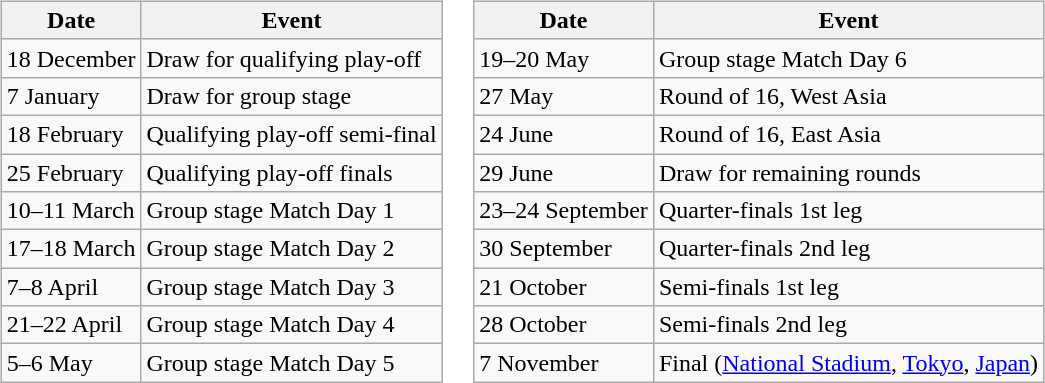<table>
<tr>
<td valign="top"><br><table class="wikitable">
<tr>
<th>Date</th>
<th>Event</th>
</tr>
<tr>
<td>18 December</td>
<td>Draw for qualifying play-off</td>
</tr>
<tr>
<td>7 January</td>
<td>Draw for group stage</td>
</tr>
<tr>
<td>18 February</td>
<td>Qualifying play-off semi-final</td>
</tr>
<tr>
<td>25 February</td>
<td>Qualifying play-off finals</td>
</tr>
<tr>
<td>10–11 March</td>
<td>Group stage Match Day 1</td>
</tr>
<tr>
<td>17–18 March</td>
<td>Group stage Match Day 2</td>
</tr>
<tr>
<td>7–8 April</td>
<td>Group stage Match Day 3</td>
</tr>
<tr>
<td>21–22 April</td>
<td>Group stage Match Day 4</td>
</tr>
<tr>
<td>5–6 May</td>
<td>Group stage Match Day 5</td>
</tr>
</table>
</td>
<td valign="top"><br><table class="wikitable">
<tr>
<th>Date</th>
<th>Event</th>
</tr>
<tr>
<td>19–20 May</td>
<td>Group stage Match Day 6</td>
</tr>
<tr>
<td>27 May</td>
<td>Round of 16, West Asia</td>
</tr>
<tr>
<td>24 June</td>
<td>Round of 16, East Asia</td>
</tr>
<tr>
<td>29 June</td>
<td>Draw for remaining rounds</td>
</tr>
<tr>
<td>23–24 September</td>
<td>Quarter-finals 1st leg</td>
</tr>
<tr>
<td>30 September</td>
<td>Quarter-finals 2nd leg</td>
</tr>
<tr>
<td>21 October</td>
<td>Semi-finals 1st leg</td>
</tr>
<tr>
<td>28 October</td>
<td>Semi-finals 2nd leg</td>
</tr>
<tr>
<td>7 November</td>
<td>Final (<a href='#'>National Stadium</a>, <a href='#'>Tokyo</a>, <a href='#'>Japan</a>)</td>
</tr>
</table>
</td>
</tr>
</table>
